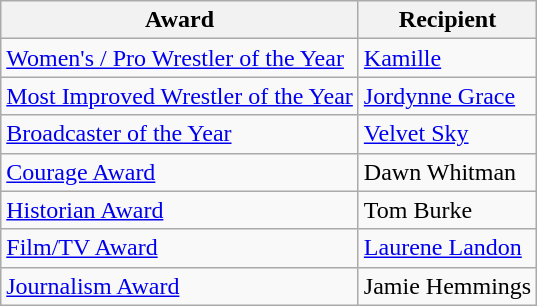<table class="wikitable">
<tr>
<th>Award</th>
<th>Recipient</th>
</tr>
<tr>
<td><a href='#'>Women's / Pro Wrestler of the Year</a></td>
<td><a href='#'>Kamille</a></td>
</tr>
<tr>
<td><a href='#'>Most Improved Wrestler of the Year</a></td>
<td><a href='#'>Jordynne Grace</a></td>
</tr>
<tr>
<td><a href='#'>Broadcaster of the Year</a></td>
<td><a href='#'>Velvet Sky</a></td>
</tr>
<tr>
<td><a href='#'>Courage Award</a></td>
<td>Dawn Whitman</td>
</tr>
<tr>
<td><a href='#'>Historian Award</a></td>
<td>Tom Burke</td>
</tr>
<tr>
<td><a href='#'>Film/TV Award</a></td>
<td><a href='#'>Laurene Landon</a></td>
</tr>
<tr>
<td><a href='#'>Journalism Award</a></td>
<td>Jamie Hemmings</td>
</tr>
</table>
